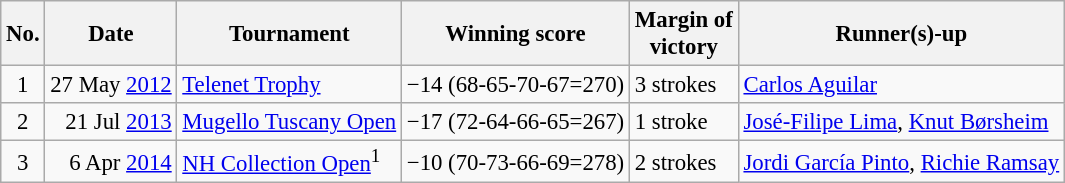<table class="wikitable" style="font-size:95%;">
<tr>
<th>No.</th>
<th>Date</th>
<th>Tournament</th>
<th>Winning score</th>
<th>Margin of<br>victory</th>
<th>Runner(s)-up</th>
</tr>
<tr>
<td align=center>1</td>
<td align=right>27 May <a href='#'>2012</a></td>
<td><a href='#'>Telenet Trophy</a></td>
<td>−14 (68-65-70-67=270)</td>
<td>3 strokes</td>
<td> <a href='#'>Carlos Aguilar</a></td>
</tr>
<tr>
<td align=center>2</td>
<td align=right>21 Jul <a href='#'>2013</a></td>
<td><a href='#'>Mugello Tuscany Open</a></td>
<td>−17 (72-64-66-65=267)</td>
<td>1 stroke</td>
<td> <a href='#'>José-Filipe Lima</a>,  <a href='#'>Knut Børsheim</a></td>
</tr>
<tr>
<td align=center>3</td>
<td align=right>6 Apr <a href='#'>2014</a></td>
<td><a href='#'>NH Collection Open</a><sup>1</sup></td>
<td>−10 (70-73-66-69=278)</td>
<td>2 strokes</td>
<td> <a href='#'>Jordi García Pinto</a>,  <a href='#'>Richie Ramsay</a></td>
</tr>
</table>
